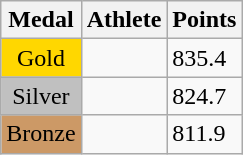<table class="wikitable">
<tr>
<th>Medal</th>
<th>Athlete</th>
<th>Points</th>
</tr>
<tr>
<td style="text-align:center;background-color:gold;">Gold</td>
<td></td>
<td>835.4</td>
</tr>
<tr>
<td style="text-align:center;background-color:silver;">Silver</td>
<td></td>
<td>824.7</td>
</tr>
<tr>
<td style="text-align:center;background-color:#CC9966;">Bronze</td>
<td></td>
<td>811.9</td>
</tr>
</table>
